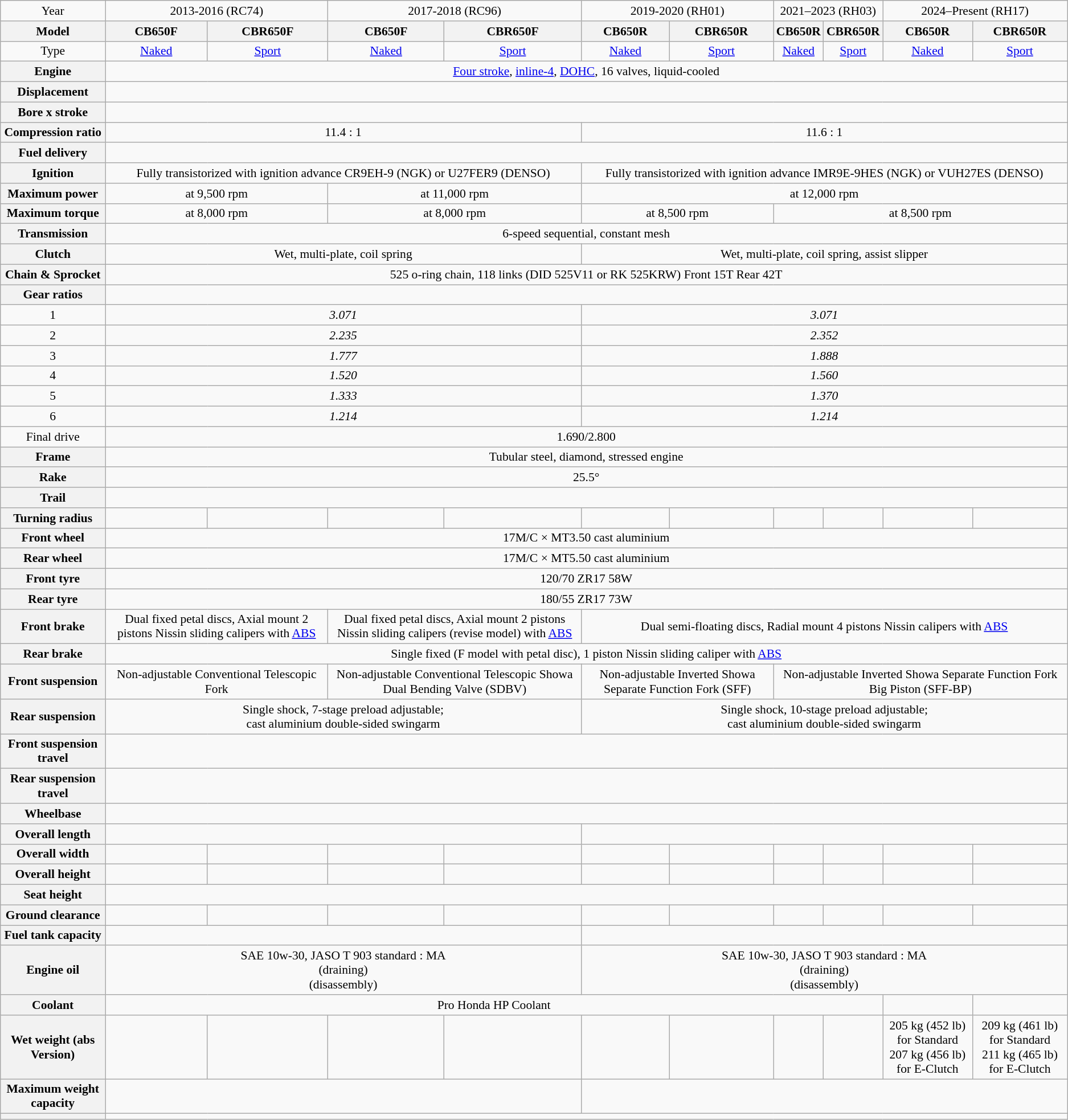<table class="wikitable sortable" style="text-align:center; font-size:90%;">
<tr>
<td>Year</td>
<td colspan="2">2013-2016 (RC74)</td>
<td colspan="2">2017-2018 (RC96)</td>
<td colspan="2">2019-2020 (RH01)</td>
<td colspan="2">2021–2023 (RH03)</td>
<td colspan="2">2024–Present (RH17)</td>
</tr>
<tr>
<th>Model</th>
<th>CB650F</th>
<th>CBR650F</th>
<th>CB650F</th>
<th>CBR650F</th>
<th>CB650R</th>
<th>CBR650R</th>
<th>CB650R</th>
<th>CBR650R</th>
<th>CB650R</th>
<th>CBR650R</th>
</tr>
<tr>
<td>Type</td>
<td><a href='#'>Naked</a></td>
<td><a href='#'>Sport</a></td>
<td><a href='#'>Naked</a></td>
<td><a href='#'>Sport</a></td>
<td><a href='#'>Naked</a></td>
<td><a href='#'>Sport</a></td>
<td><a href='#'>Naked</a></td>
<td><a href='#'>Sport</a></td>
<td><a href='#'>Naked</a></td>
<td><a href='#'>Sport</a></td>
</tr>
<tr>
<th>Engine</th>
<td colspan="10"><a href='#'>Four stroke</a>, <a href='#'>inline-4</a>, <a href='#'>DOHC</a>, 16 valves, liquid-cooled</td>
</tr>
<tr>
<th>Displacement</th>
<td colspan="10"></td>
</tr>
<tr>
<th>Bore x stroke</th>
<td colspan="10"></td>
</tr>
<tr>
<th>Compression ratio</th>
<td colspan="4">11.4 : 1</td>
<td colspan="6">11.6 : 1</td>
</tr>
<tr>
<th>Fuel delivery</th>
<td colspan="10"></td>
</tr>
<tr>
<th>Ignition</th>
<td colspan="4">Fully transistorized with ignition advance CR9EH-9 (NGK) or U27FER9 (DENSO)</td>
<td colspan="6">Fully transistorized with ignition advance IMR9E-9HES (NGK) or VUH27ES (DENSO)</td>
</tr>
<tr>
<th>Maximum power</th>
<td colspan="2"> at 9,500 rpm</td>
<td colspan="2"> at 11,000 rpm</td>
<td colspan="6"> at 12,000 rpm</td>
</tr>
<tr>
<th>Maximum torque</th>
<td colspan="2"> at 8,000 rpm</td>
<td colspan="2"> at 8,000 rpm</td>
<td colspan="2"> at 8,500 rpm</td>
<td colspan="4"> at 8,500 rpm</td>
</tr>
<tr>
<th>Transmission</th>
<td colspan="10">6-speed sequential, constant mesh</td>
</tr>
<tr>
<th>Clutch</th>
<td colspan="4">Wet, multi-plate, coil spring</td>
<td colspan="6">Wet, multi-plate, coil spring, assist slipper</td>
</tr>
<tr>
<th>Chain & Sprocket</th>
<td colspan="10">525 o-ring chain, 118 links (DID 525V11 or RK 525KRW) Front 15T Rear 42T</td>
</tr>
<tr>
<th>Gear ratios</th>
</tr>
<tr>
<td>1</td>
<td colspan="4"><em>3.071</em></td>
<td colspan="6"><em>3.071</em></td>
</tr>
<tr>
<td>2</td>
<td colspan="4"><em>2.235</em></td>
<td colspan="6"><em>2.352</em></td>
</tr>
<tr>
<td>3</td>
<td colspan="4"><em>1.777</em></td>
<td colspan="6"><em>1.888</em></td>
</tr>
<tr>
<td>4</td>
<td colspan="4"><em>1.520</em></td>
<td colspan="6"><em>1.560</em></td>
</tr>
<tr>
<td>5</td>
<td colspan="4"><em>1.333</em></td>
<td colspan="6"><em>1.370</em></td>
</tr>
<tr>
<td>6</td>
<td colspan="4"><em>1.214</em></td>
<td colspan="6"><em>1.214</em></td>
</tr>
<tr>
<td>Final drive</td>
<td colspan="10">1.690/2.800</td>
</tr>
<tr>
<th>Frame</th>
<td colspan="10">Tubular steel, diamond, stressed engine</td>
</tr>
<tr>
<th>Rake</th>
<td colspan="10">25.5°</td>
</tr>
<tr>
<th>Trail</th>
<td colspan="10"></td>
</tr>
<tr>
<th>Turning radius</th>
<td></td>
<td></td>
<td></td>
<td></td>
<td></td>
<td></td>
<td></td>
<td></td>
<td></td>
<td></td>
</tr>
<tr>
<th>Front wheel</th>
<td colspan="10">17M/C × MT3.50 cast aluminium</td>
</tr>
<tr>
<th>Rear wheel</th>
<td colspan="10">17M/C × MT5.50 cast aluminium</td>
</tr>
<tr>
<th>Front tyre</th>
<td colspan="10">120/70 ZR17 58W</td>
</tr>
<tr>
<th>Rear tyre</th>
<td colspan="10">180/55 ZR17 73W</td>
</tr>
<tr>
<th>Front brake</th>
<td colspan="2">Dual  fixed petal discs, Axial mount 2 pistons Nissin sliding calipers with <a href='#'>ABS</a></td>
<td colspan="2">Dual  fixed petal discs, Axial mount 2 pistons Nissin sliding calipers (revise model) with <a href='#'>ABS</a></td>
<td colspan="6">Dual  semi-floating discs, Radial mount 4 pistons Nissin calipers with <a href='#'>ABS</a></td>
</tr>
<tr>
<th>Rear brake</th>
<td colspan="10">Single  fixed (F model with petal disc), 1 piston Nissin sliding caliper with <a href='#'>ABS</a></td>
</tr>
<tr>
<th>Front suspension</th>
<td colspan="2">Non-adjustable  Conventional Telescopic Fork</td>
<td colspan="2">Non-adjustable  Conventional Telescopic Showa Dual Bending Valve (SDBV)</td>
<td colspan="2">Non-adjustable  Inverted Showa Separate Function Fork (SFF)</td>
<td colspan="4">Non-adjustable  Inverted Showa Separate Function Fork Big Piston (SFF-BP)</td>
</tr>
<tr>
<th>Rear suspension</th>
<td colspan="4">Single shock, 7-stage preload adjustable;<br>cast aluminium double-sided swingarm</td>
<td colspan="6">Single shock, 10-stage preload adjustable;<br>cast aluminium double-sided swingarm</td>
</tr>
<tr>
<th>Front suspension travel</th>
<td colspan="10"></td>
</tr>
<tr>
<th>Rear suspension travel</th>
<td colspan="10"></td>
</tr>
<tr>
<th>Wheelbase</th>
<td colspan="10"></td>
</tr>
<tr>
<th>Overall length</th>
<td colspan="4"></td>
<td colspan="6"></td>
</tr>
<tr>
<th>Overall width</th>
<td></td>
<td></td>
<td></td>
<td></td>
<td></td>
<td></td>
<td></td>
<td></td>
<td></td>
<td></td>
</tr>
<tr>
<th>Overall height</th>
<td></td>
<td></td>
<td></td>
<td></td>
<td></td>
<td></td>
<td></td>
<td></td>
<td></td>
<td></td>
</tr>
<tr>
<th>Seat height</th>
<td colspan="10"></td>
</tr>
<tr>
<th>Ground clearance</th>
<td></td>
<td></td>
<td></td>
<td></td>
<td></td>
<td></td>
<td></td>
<td></td>
<td></td>
<td></td>
</tr>
<tr>
<th>Fuel tank capacity</th>
<td colspan="4"></td>
<td colspan="6"></td>
</tr>
<tr>
<th>Engine oil</th>
<td colspan="4">SAE 10w-30, JASO T 903 standard : MA<br> (draining)<br> (disassembly)</td>
<td colspan="6">SAE 10w-30, JASO T 903 standard : MA<br> (draining)<br> (disassembly)</td>
</tr>
<tr>
<th>Coolant</th>
<td colspan="8"> Pro Honda HP Coolant</td>
<td></td>
<td></td>
</tr>
<tr>
<th>Wet weight (abs Version)</th>
<td></td>
<td></td>
<td></td>
<td></td>
<td></td>
<td></td>
<td></td>
<td></td>
<td>205 kg (452 lb) for Standard<br>207 kg (456 lb) for E-Clutch</td>
<td>209 kg (461 lb) for Standard<br>211 kg (465 lb) for E-Clutch</td>
</tr>
<tr>
<th>Maximum weight capacity</th>
<td colspan="4"></td>
<td colspan="6"></td>
</tr>
<tr>
<th></th>
<td colspan="10"></td>
</tr>
</table>
